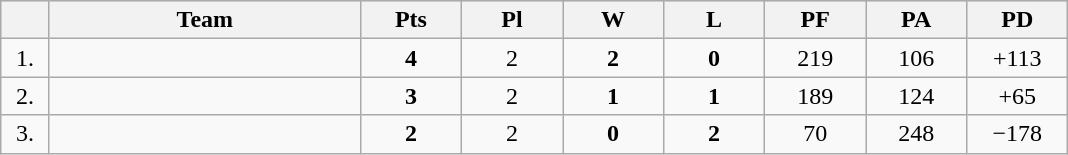<table class=wikitable style="text-align:center">
<tr bgcolor="#DCDCDC">
<th width="25"></th>
<th width="200">Team</th>
<th width="60">Pts</th>
<th width="60">Pl</th>
<th width="60">W</th>
<th width="60">L</th>
<th width="60">PF</th>
<th width="60">PA</th>
<th width="60">PD</th>
</tr>
<tr>
<td>1.</td>
<td align=left></td>
<td><strong>4</strong></td>
<td>2</td>
<td><strong>2</strong></td>
<td><strong>0</strong></td>
<td>219</td>
<td>106</td>
<td>+113</td>
</tr>
<tr>
<td>2.</td>
<td align=left></td>
<td><strong>3</strong></td>
<td>2</td>
<td><strong>1</strong></td>
<td><strong>1</strong></td>
<td>189</td>
<td>124</td>
<td>+65</td>
</tr>
<tr>
<td>3.</td>
<td align=left></td>
<td><strong>2</strong></td>
<td>2</td>
<td><strong>0</strong></td>
<td><strong>2</strong></td>
<td>70</td>
<td>248</td>
<td>−178</td>
</tr>
</table>
